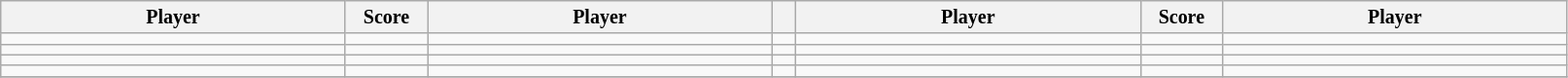<table class="wikitable">
<tr style="font-size:10pt;font-weight:bold">
<th width=230>Player</th>
<th width=50>Score</th>
<th width=230>Player</th>
<th width=10></th>
<th width=230>Player</th>
<th width=50>Score</th>
<th width=230>Player</th>
</tr>
<tr>
<td></td>
<td align=center></td>
<td></td>
<td></td>
<td></td>
<td align=center></td>
<td></td>
</tr>
<tr>
<td></td>
<td align=center></td>
<td></td>
<td></td>
<td></td>
<td align=center></td>
<td></td>
</tr>
<tr>
<td></td>
<td align=center></td>
<td></td>
<td></td>
<td></td>
<td align=center></td>
<td></td>
</tr>
<tr>
<td></td>
<td align=center></td>
<td></td>
<td></td>
<td></td>
<td align=center></td>
<td></td>
</tr>
<tr>
</tr>
</table>
